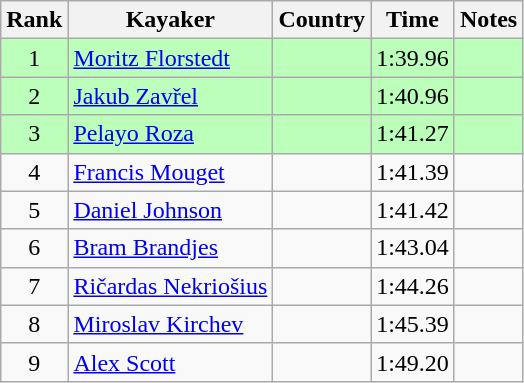<table class="wikitable" style="text-align:center">
<tr>
<th>Rank</th>
<th>Kayaker</th>
<th>Country</th>
<th>Time</th>
<th>Notes</th>
</tr>
<tr bgcolor=bbffbb>
<td>1</td>
<td align="left"><a href='#'>Moritz Florstedt</a></td>
<td align="left"></td>
<td>1:39.96</td>
<td></td>
</tr>
<tr bgcolor=bbffbb>
<td>2</td>
<td align="left"><a href='#'>Jakub Zavřel</a></td>
<td align="left"></td>
<td>1:40.96</td>
<td></td>
</tr>
<tr bgcolor=bbffbb>
<td>3</td>
<td align="left"><a href='#'>Pelayo Roza</a></td>
<td align="left"></td>
<td>1:41.27</td>
<td></td>
</tr>
<tr>
<td>4</td>
<td align="left"><a href='#'>Francis Mouget</a></td>
<td align="left"></td>
<td>1:41.39</td>
<td></td>
</tr>
<tr>
<td>5</td>
<td align="left"><a href='#'>Daniel Johnson</a></td>
<td align="left"></td>
<td>1:41.42</td>
<td></td>
</tr>
<tr>
<td>6</td>
<td align="left"><a href='#'>Bram Brandjes</a></td>
<td align="left"></td>
<td>1:43.04</td>
<td></td>
</tr>
<tr>
<td>7</td>
<td align="left"><a href='#'>Ričardas Nekriošius</a></td>
<td align="left"></td>
<td>1:44.26</td>
<td></td>
</tr>
<tr>
<td>8</td>
<td align="left"><a href='#'>Miroslav Kirchev</a></td>
<td align="left"></td>
<td>1:45.39</td>
<td></td>
</tr>
<tr>
<td>9</td>
<td align="left"><a href='#'>Alex Scott</a></td>
<td align="left"></td>
<td>1:49.20</td>
<td></td>
</tr>
</table>
